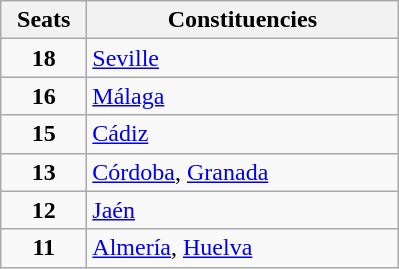<table class="wikitable" style="text-align:left;">
<tr>
<th width="50">Seats</th>
<th width="200">Constituencies</th>
</tr>
<tr>
<td align="center"><strong>18</strong></td>
<td><a href='#'>Seville</a></td>
</tr>
<tr>
<td align="center"><strong>16</strong></td>
<td><a href='#'>Málaga</a></td>
</tr>
<tr>
<td align="center"><strong>15</strong></td>
<td><a href='#'>Cádiz</a></td>
</tr>
<tr>
<td align="center"><strong>13</strong></td>
<td><a href='#'>Córdoba</a>, <a href='#'>Granada</a></td>
</tr>
<tr>
<td align="center"><strong>12</strong></td>
<td><a href='#'>Jaén</a></td>
</tr>
<tr>
<td align="center"><strong>11</strong></td>
<td><a href='#'>Almería</a>, <a href='#'>Huelva</a></td>
</tr>
</table>
